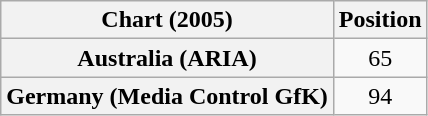<table class="wikitable sortable plainrowheaders" style="text-align:center">
<tr>
<th scope="col">Chart (2005)</th>
<th scope="col">Position</th>
</tr>
<tr>
<th scope="row">Australia (ARIA)</th>
<td>65</td>
</tr>
<tr>
<th scope="row">Germany (Media Control GfK)</th>
<td>94</td>
</tr>
</table>
